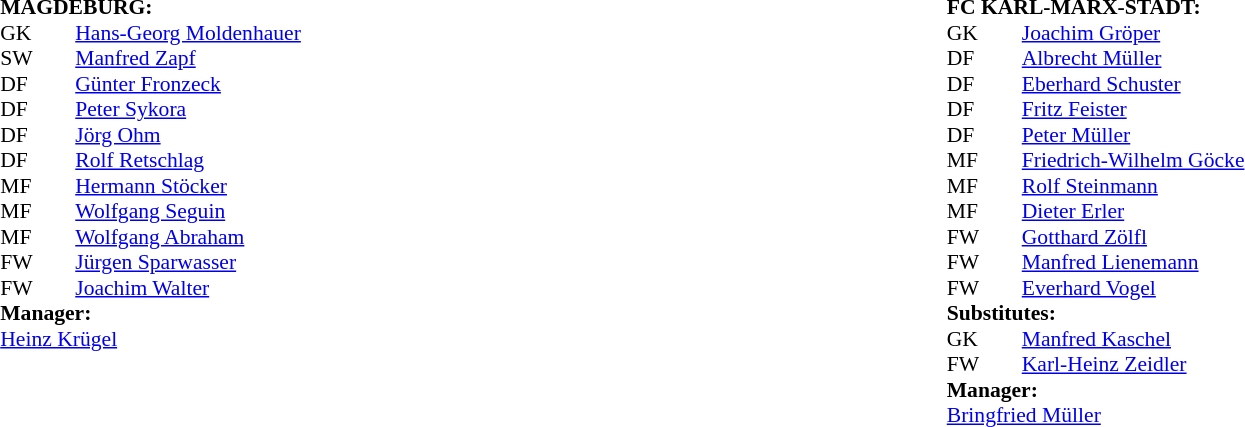<table width="100%">
<tr>
<td valign="top" width="50%"><br><table style="font-size: 90%" cellspacing="0" cellpadding="0" align="center">
<tr>
<td colspan="4"><strong>MAGDEBURG:</strong></td>
</tr>
<tr>
<th width="25"></th>
<th width="25"></th>
<th width="200"></th>
<th></th>
</tr>
<tr>
<td>GK</td>
<td></td>
<td> <a href='#'>Hans-Georg Moldenhauer</a></td>
</tr>
<tr>
<td>SW</td>
<td></td>
<td> <a href='#'>Manfred Zapf</a></td>
</tr>
<tr>
<td>DF</td>
<td></td>
<td> <a href='#'>Günter Fronzeck</a></td>
</tr>
<tr>
<td>DF</td>
<td></td>
<td> <a href='#'>Peter Sykora</a></td>
</tr>
<tr>
<td>DF</td>
<td></td>
<td> <a href='#'>Jörg Ohm</a></td>
</tr>
<tr>
<td>DF</td>
<td></td>
<td> <a href='#'>Rolf Retschlag</a></td>
</tr>
<tr>
<td>MF</td>
<td></td>
<td> <a href='#'>Hermann Stöcker</a></td>
</tr>
<tr>
<td>MF</td>
<td></td>
<td> <a href='#'>Wolfgang Seguin</a></td>
</tr>
<tr>
<td>MF</td>
<td></td>
<td> <a href='#'>Wolfgang Abraham</a></td>
</tr>
<tr>
<td>FW</td>
<td></td>
<td> <a href='#'>Jürgen Sparwasser</a></td>
</tr>
<tr>
<td>FW</td>
<td></td>
<td> <a href='#'>Joachim Walter</a></td>
</tr>
<tr>
<td colspan=4><strong>Manager:</strong></td>
</tr>
<tr>
<td colspan="4"> <a href='#'>Heinz Krügel</a></td>
</tr>
</table>
</td>
<td valign="top" width="50%"><br><table style="font-size: 90%" cellspacing="0" cellpadding="0" align=center>
<tr>
<td colspan="4"><strong>FC KARL-MARX-STADT:</strong></td>
</tr>
<tr>
<th width="25"></th>
<th width="25"></th>
<th width="200"></th>
<th></th>
</tr>
<tr>
<td>GK</td>
<td></td>
<td> <a href='#'>Joachim Gröper</a></td>
<td></td>
</tr>
<tr>
<td>DF</td>
<td></td>
<td> <a href='#'>Albrecht Müller</a></td>
</tr>
<tr>
<td>DF</td>
<td></td>
<td> <a href='#'>Eberhard Schuster</a></td>
</tr>
<tr>
<td>DF</td>
<td></td>
<td> <a href='#'>Fritz Feister</a></td>
</tr>
<tr>
<td>DF</td>
<td></td>
<td> <a href='#'>Peter Müller</a></td>
</tr>
<tr>
<td>MF</td>
<td></td>
<td>  <a href='#'>Friedrich-Wilhelm Göcke</a></td>
</tr>
<tr>
<td>MF</td>
<td></td>
<td> <a href='#'>Rolf Steinmann</a></td>
</tr>
<tr>
<td>MF</td>
<td></td>
<td> <a href='#'>Dieter Erler</a></td>
</tr>
<tr>
<td>FW</td>
<td></td>
<td> <a href='#'>Gotthard Zölfl</a></td>
<td></td>
</tr>
<tr>
<td>FW</td>
<td></td>
<td> <a href='#'>Manfred Lienemann</a></td>
</tr>
<tr>
<td>FW</td>
<td></td>
<td> <a href='#'>Everhard Vogel</a></td>
</tr>
<tr>
<td colspan=4><strong>Substitutes:</strong></td>
</tr>
<tr>
<td>GK</td>
<td></td>
<td> <a href='#'>Manfred Kaschel</a></td>
<td></td>
</tr>
<tr>
<td>FW</td>
<td></td>
<td> <a href='#'>Karl-Heinz Zeidler</a></td>
<td></td>
</tr>
<tr>
<td colspan=4><strong>Manager:</strong></td>
</tr>
<tr>
<td colspan="4"> <a href='#'>Bringfried Müller</a></td>
</tr>
</table>
</td>
</tr>
</table>
